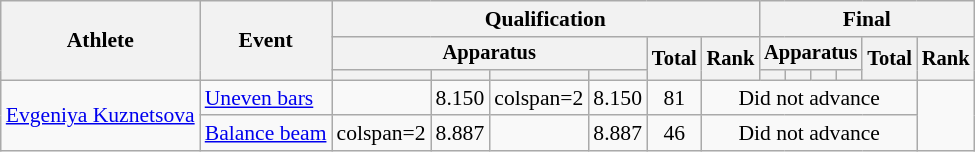<table class="wikitable" style="font-size:90%">
<tr>
<th rowspan="3">Athlete</th>
<th rowspan="3">Event</th>
<th colspan=6>Qualification</th>
<th colspan=6>Final</th>
</tr>
<tr style="font-size:95%">
<th colspan=4>Apparatus</th>
<th rowspan=2>Total</th>
<th rowspan=2>Rank</th>
<th colspan=4>Apparatus</th>
<th rowspan=2>Total</th>
<th rowspan=2>Rank</th>
</tr>
<tr style="font-size:95%">
<th></th>
<th></th>
<th></th>
<th></th>
<th></th>
<th></th>
<th></th>
<th></th>
</tr>
<tr align=center>
<td align=left rowspan=2><a href='#'>Evgeniya Kuznetsova</a></td>
<td align=left><a href='#'>Uneven bars</a></td>
<td></td>
<td>8.150</td>
<td>colspan=2 </td>
<td>8.150</td>
<td>81</td>
<td colspan=6>Did not advance</td>
</tr>
<tr align=center>
<td align=left><a href='#'>Balance beam</a></td>
<td>colspan=2 </td>
<td>8.887</td>
<td></td>
<td>8.887</td>
<td>46</td>
<td colspan=6>Did not advance</td>
</tr>
</table>
